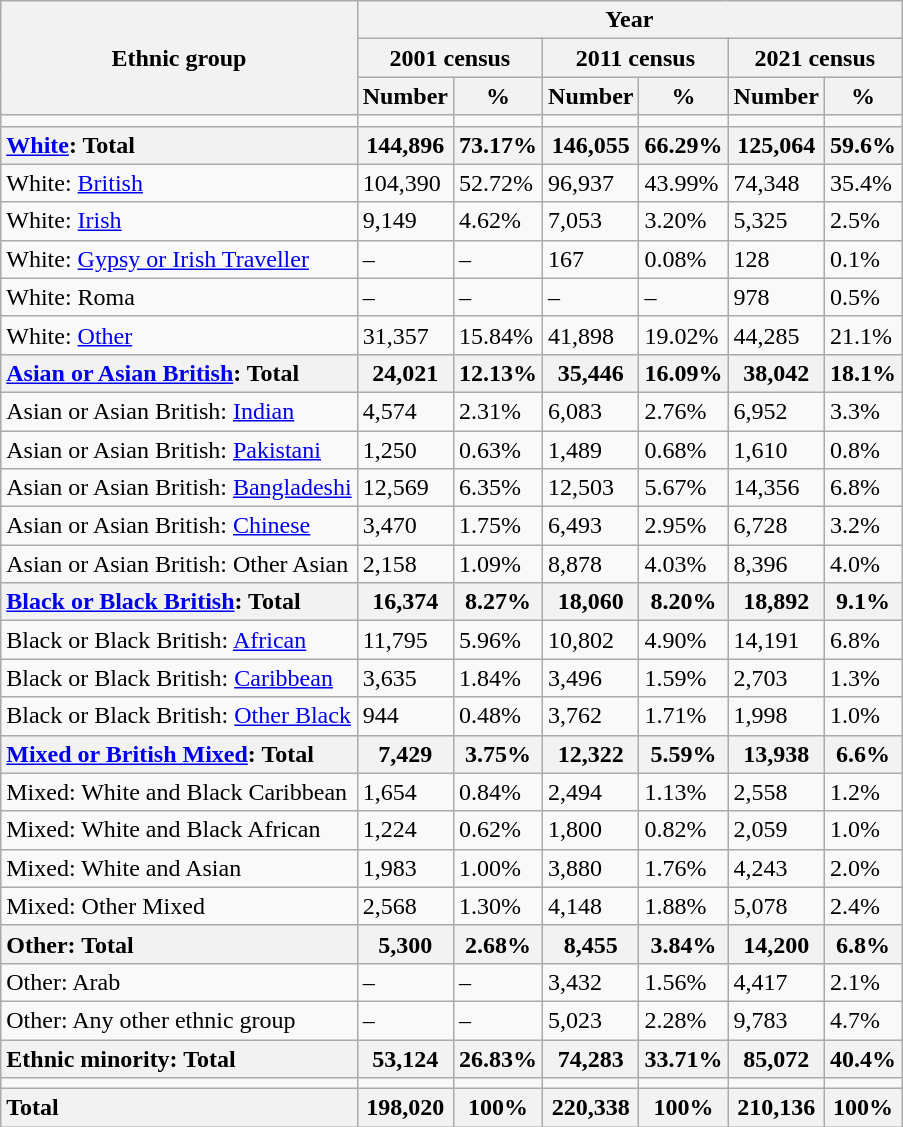<table class="wikitable sortable mw-collapsible" style="text-align:right left">
<tr>
<th rowspan="3">Ethnic group</th>
<th colspan="6">Year</th>
</tr>
<tr>
<th colspan="2">2001 census</th>
<th colspan="2">2011 census</th>
<th colspan="2">2021 census</th>
</tr>
<tr>
<th>Number</th>
<th>%</th>
<th>Number</th>
<th>%</th>
<th>Number</th>
<th>%</th>
</tr>
<tr>
<td></td>
<td></td>
<td></td>
<td></td>
<td></td>
<td></td>
<td></td>
</tr>
<tr>
<th style="text-align:left"><a href='#'>White</a>: Total</th>
<th>144,896</th>
<th>73.17%</th>
<th>146,055</th>
<th>66.29%</th>
<th>125,064</th>
<th>59.6%</th>
</tr>
<tr>
<td style="text-align:left">White: <a href='#'>British</a></td>
<td>104,390</td>
<td>52.72%</td>
<td>96,937</td>
<td>43.99%</td>
<td>74,348</td>
<td>35.4%</td>
</tr>
<tr>
<td style="text-align:left">White: <a href='#'>Irish</a></td>
<td>9,149</td>
<td>4.62%</td>
<td>7,053</td>
<td>3.20%</td>
<td>5,325</td>
<td>2.5%</td>
</tr>
<tr>
<td style="text-align:left">White: <a href='#'>Gypsy or Irish Traveller</a></td>
<td>–</td>
<td>–</td>
<td>167</td>
<td>0.08%</td>
<td>128</td>
<td>0.1%</td>
</tr>
<tr>
<td>White: Roma</td>
<td>–</td>
<td>–</td>
<td>–</td>
<td>–</td>
<td>978</td>
<td>0.5%</td>
</tr>
<tr>
<td style="text-align:left">White: <a href='#'>Other</a></td>
<td>31,357</td>
<td>15.84%</td>
<td>41,898</td>
<td>19.02%</td>
<td>44,285</td>
<td>21.1%</td>
</tr>
<tr>
<th style="text-align:left"><a href='#'>Asian or Asian British</a>: Total</th>
<th>24,021</th>
<th>12.13%</th>
<th>35,446</th>
<th>16.09%</th>
<th>38,042</th>
<th>18.1%</th>
</tr>
<tr>
<td style="text-align:left">Asian or Asian British: <a href='#'>Indian</a></td>
<td>4,574</td>
<td>2.31%</td>
<td>6,083</td>
<td>2.76%</td>
<td>6,952</td>
<td>3.3%</td>
</tr>
<tr>
<td style="text-align:left">Asian or Asian British: <a href='#'>Pakistani</a></td>
<td>1,250</td>
<td>0.63%</td>
<td>1,489</td>
<td>0.68%</td>
<td>1,610</td>
<td>0.8%</td>
</tr>
<tr>
<td style="text-align:left">Asian or Asian British: <a href='#'>Bangladeshi</a></td>
<td>12,569</td>
<td>6.35%</td>
<td>12,503</td>
<td>5.67%</td>
<td>14,356</td>
<td>6.8%</td>
</tr>
<tr>
<td style="text-align:left">Asian or Asian British: <a href='#'>Chinese</a></td>
<td>3,470</td>
<td>1.75%</td>
<td>6,493</td>
<td>2.95%</td>
<td>6,728</td>
<td>3.2%</td>
</tr>
<tr>
<td style="text-align:left">Asian or Asian British: Other Asian</td>
<td>2,158</td>
<td>1.09%</td>
<td>8,878</td>
<td>4.03%</td>
<td>8,396</td>
<td>4.0%</td>
</tr>
<tr>
<th style="text-align:left"><a href='#'>Black or Black British</a>: Total</th>
<th>16,374</th>
<th>8.27%</th>
<th>18,060</th>
<th>8.20%</th>
<th>18,892</th>
<th>9.1%</th>
</tr>
<tr>
<td style="text-align:left">Black or Black British: <a href='#'>African</a></td>
<td>11,795</td>
<td>5.96%</td>
<td>10,802</td>
<td>4.90%</td>
<td>14,191</td>
<td>6.8%</td>
</tr>
<tr>
<td style="text-align:left">Black or Black British: <a href='#'>Caribbean</a></td>
<td>3,635</td>
<td>1.84%</td>
<td>3,496</td>
<td>1.59%</td>
<td>2,703</td>
<td>1.3%</td>
</tr>
<tr>
<td style="text-align:left">Black or Black British: <a href='#'>Other Black</a></td>
<td>944</td>
<td>0.48%</td>
<td>3,762</td>
<td>1.71%</td>
<td>1,998</td>
<td>1.0%</td>
</tr>
<tr>
<th style="text-align:left"><a href='#'>Mixed or British Mixed</a>: Total</th>
<th>7,429</th>
<th>3.75%</th>
<th>12,322</th>
<th>5.59%</th>
<th>13,938</th>
<th>6.6%</th>
</tr>
<tr>
<td style="text-align:left">Mixed: White and Black Caribbean</td>
<td>1,654</td>
<td>0.84%</td>
<td>2,494</td>
<td>1.13%</td>
<td>2,558</td>
<td>1.2%</td>
</tr>
<tr>
<td style="text-align:left">Mixed: White and Black African</td>
<td>1,224</td>
<td>0.62%</td>
<td>1,800</td>
<td>0.82%</td>
<td>2,059</td>
<td>1.0%</td>
</tr>
<tr>
<td style="text-align:left">Mixed: White and Asian</td>
<td>1,983</td>
<td>1.00%</td>
<td>3,880</td>
<td>1.76%</td>
<td>4,243</td>
<td>2.0%</td>
</tr>
<tr>
<td style="text-align:left">Mixed: Other Mixed</td>
<td>2,568</td>
<td>1.30%</td>
<td>4,148</td>
<td>1.88%</td>
<td>5,078</td>
<td>2.4%</td>
</tr>
<tr 5>
<th style="text-align:left">Other: Total</th>
<th>5,300</th>
<th>2.68%</th>
<th>8,455</th>
<th>3.84%</th>
<th>14,200</th>
<th>6.8%</th>
</tr>
<tr>
<td style="text-align:left">Other: Arab</td>
<td>–</td>
<td>–</td>
<td>3,432</td>
<td>1.56%</td>
<td>4,417</td>
<td>2.1%</td>
</tr>
<tr>
<td style="text-align:left">Other: Any other ethnic group</td>
<td>–</td>
<td>–</td>
<td>5,023</td>
<td>2.28%</td>
<td>9,783</td>
<td>4.7%</td>
</tr>
<tr>
<th style="text-align:left">Ethnic minority: Total</th>
<th>53,124</th>
<th>26.83%</th>
<th>74,283</th>
<th>33.71%</th>
<th>85,072</th>
<th>40.4%</th>
</tr>
<tr>
<td></td>
<td></td>
<td></td>
<td></td>
<td></td>
<td></td>
<td></td>
</tr>
<tr>
<th style="text-align:left">Total</th>
<th>198,020</th>
<th>100%</th>
<th>220,338</th>
<th>100%</th>
<th>210,136</th>
<th>100%</th>
</tr>
</table>
